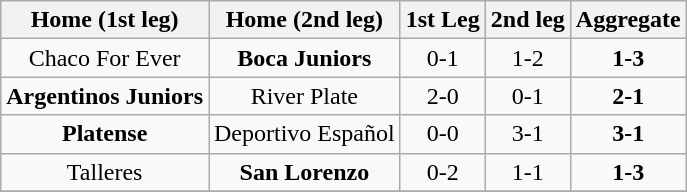<table class="wikitable" style="text-align: center;">
<tr>
<th>Home (1st leg)</th>
<th>Home (2nd leg)</th>
<th>1st Leg</th>
<th>2nd leg</th>
<th>Aggregate</th>
</tr>
<tr>
<td>Chaco For Ever</td>
<td><strong>Boca Juniors</strong></td>
<td>0-1</td>
<td>1-2</td>
<td><strong>1-3</strong></td>
</tr>
<tr>
<td><strong>Argentinos Juniors</strong></td>
<td>River Plate</td>
<td>2-0</td>
<td>0-1</td>
<td><strong>2-1</strong></td>
</tr>
<tr>
<td><strong>Platense</strong></td>
<td>Deportivo Español</td>
<td>0-0</td>
<td>3-1</td>
<td><strong>3-1</strong></td>
</tr>
<tr>
<td>Talleres</td>
<td><strong>San Lorenzo</strong></td>
<td>0-2</td>
<td>1-1</td>
<td><strong>1-3</strong></td>
</tr>
<tr>
</tr>
</table>
